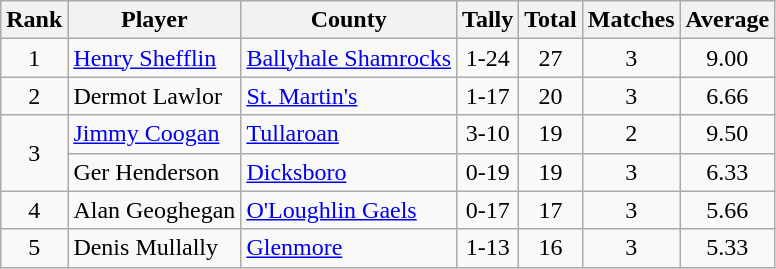<table class="wikitable">
<tr>
<th>Rank</th>
<th>Player</th>
<th>County</th>
<th>Tally</th>
<th>Total</th>
<th>Matches</th>
<th>Average</th>
</tr>
<tr>
<td rowspan=1 align=center>1</td>
<td><a href='#'>Henry Shefflin</a></td>
<td><a href='#'>Ballyhale Shamrocks</a></td>
<td align=center>1-24</td>
<td align=center>27</td>
<td align=center>3</td>
<td align=center>9.00</td>
</tr>
<tr>
<td rowspan=1 align=center>2</td>
<td>Dermot Lawlor</td>
<td><a href='#'>St. Martin's</a></td>
<td align=center>1-17</td>
<td align=center>20</td>
<td align=center>3</td>
<td align=center>6.66</td>
</tr>
<tr>
<td rowspan=2 align=center>3</td>
<td><a href='#'>Jimmy Coogan</a></td>
<td><a href='#'>Tullaroan</a></td>
<td align=center>3-10</td>
<td align=center>19</td>
<td align=center>2</td>
<td align=center>9.50</td>
</tr>
<tr>
<td>Ger Henderson</td>
<td><a href='#'>Dicksboro</a></td>
<td align=center>0-19</td>
<td align=center>19</td>
<td align=center>3</td>
<td align=center>6.33</td>
</tr>
<tr>
<td rowspan=1 align=center>4</td>
<td>Alan Geoghegan</td>
<td><a href='#'>O'Loughlin Gaels</a></td>
<td align=center>0-17</td>
<td align=center>17</td>
<td align=center>3</td>
<td align=center>5.66</td>
</tr>
<tr>
<td rowspan=1 align=center>5</td>
<td>Denis Mullally</td>
<td><a href='#'>Glenmore</a></td>
<td align=center>1-13</td>
<td align=center>16</td>
<td align=center>3</td>
<td align=center>5.33</td>
</tr>
</table>
